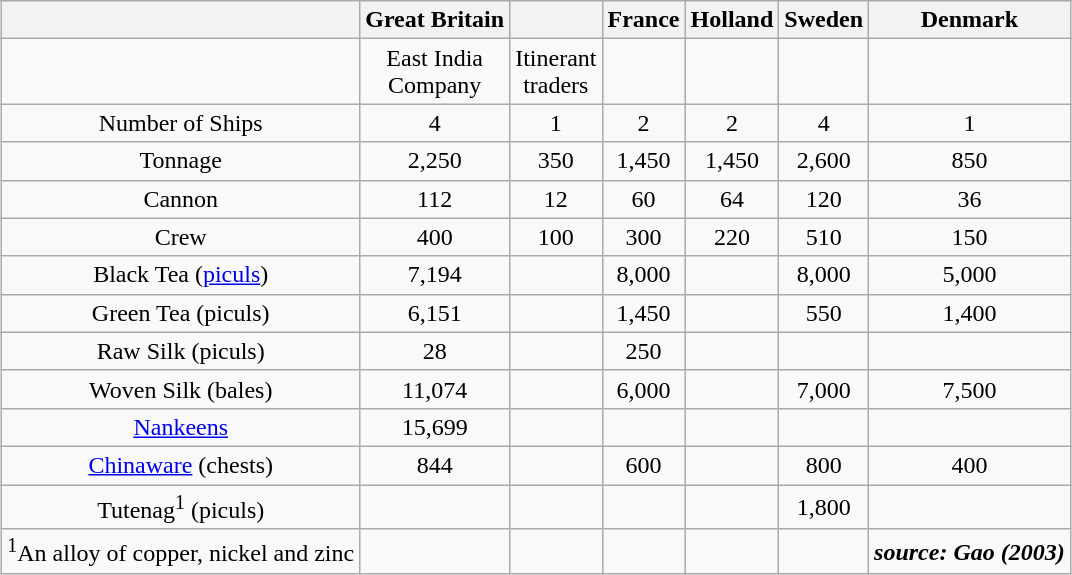<table border="1" class="wikitable collapsible" style="text-align:center; margin: 1em auto 1em auto;">
<tr>
<th></th>
<th>Great Britain</th>
<th></th>
<th>France</th>
<th>Holland</th>
<th>Sweden</th>
<th>Denmark</th>
</tr>
<tr>
<td></td>
<td>East India<br>Company</td>
<td>Itinerant<br>traders</td>
<td></td>
<td></td>
<td></td>
<td></td>
</tr>
<tr>
<td>Number of Ships</td>
<td>4</td>
<td>1</td>
<td>2</td>
<td>2</td>
<td>4</td>
<td>1</td>
</tr>
<tr>
<td>Tonnage</td>
<td>2,250</td>
<td>350</td>
<td>1,450</td>
<td>1,450</td>
<td>2,600</td>
<td>850</td>
</tr>
<tr>
<td>Cannon</td>
<td>112</td>
<td>12</td>
<td>60</td>
<td>64</td>
<td>120</td>
<td>36</td>
</tr>
<tr>
<td>Crew</td>
<td>400</td>
<td>100</td>
<td>300</td>
<td>220</td>
<td>510</td>
<td>150</td>
</tr>
<tr>
<td>Black Tea (<a href='#'>piculs</a>)</td>
<td>7,194</td>
<td></td>
<td>8,000</td>
<td></td>
<td>8,000</td>
<td>5,000</td>
</tr>
<tr>
<td>Green Tea (piculs)</td>
<td>6,151</td>
<td></td>
<td>1,450</td>
<td></td>
<td>550</td>
<td>1,400</td>
</tr>
<tr>
<td>Raw Silk (piculs)</td>
<td>28</td>
<td></td>
<td>250</td>
<td></td>
<td></td>
<td></td>
</tr>
<tr>
<td>Woven Silk (bales)</td>
<td>11,074</td>
<td></td>
<td>6,000</td>
<td></td>
<td>7,000</td>
<td>7,500</td>
</tr>
<tr>
<td><a href='#'>Nankeens</a></td>
<td>15,699</td>
<td></td>
<td></td>
<td></td>
<td></td>
<td></td>
</tr>
<tr>
<td><a href='#'>Chinaware</a> (chests)</td>
<td>844</td>
<td></td>
<td>600</td>
<td></td>
<td>800</td>
<td>400</td>
</tr>
<tr>
<td>Tutenag<sup>1</sup> (piculs)</td>
<td></td>
<td></td>
<td></td>
<td></td>
<td>1,800</td>
<td></td>
</tr>
<tr>
<td><sup>1</sup>An alloy of copper, nickel and zinc</td>
<td></td>
<td></td>
<td></td>
<td></td>
<td></td>
<td><strong><em>source: Gao (2003)</em></strong></td>
</tr>
</table>
